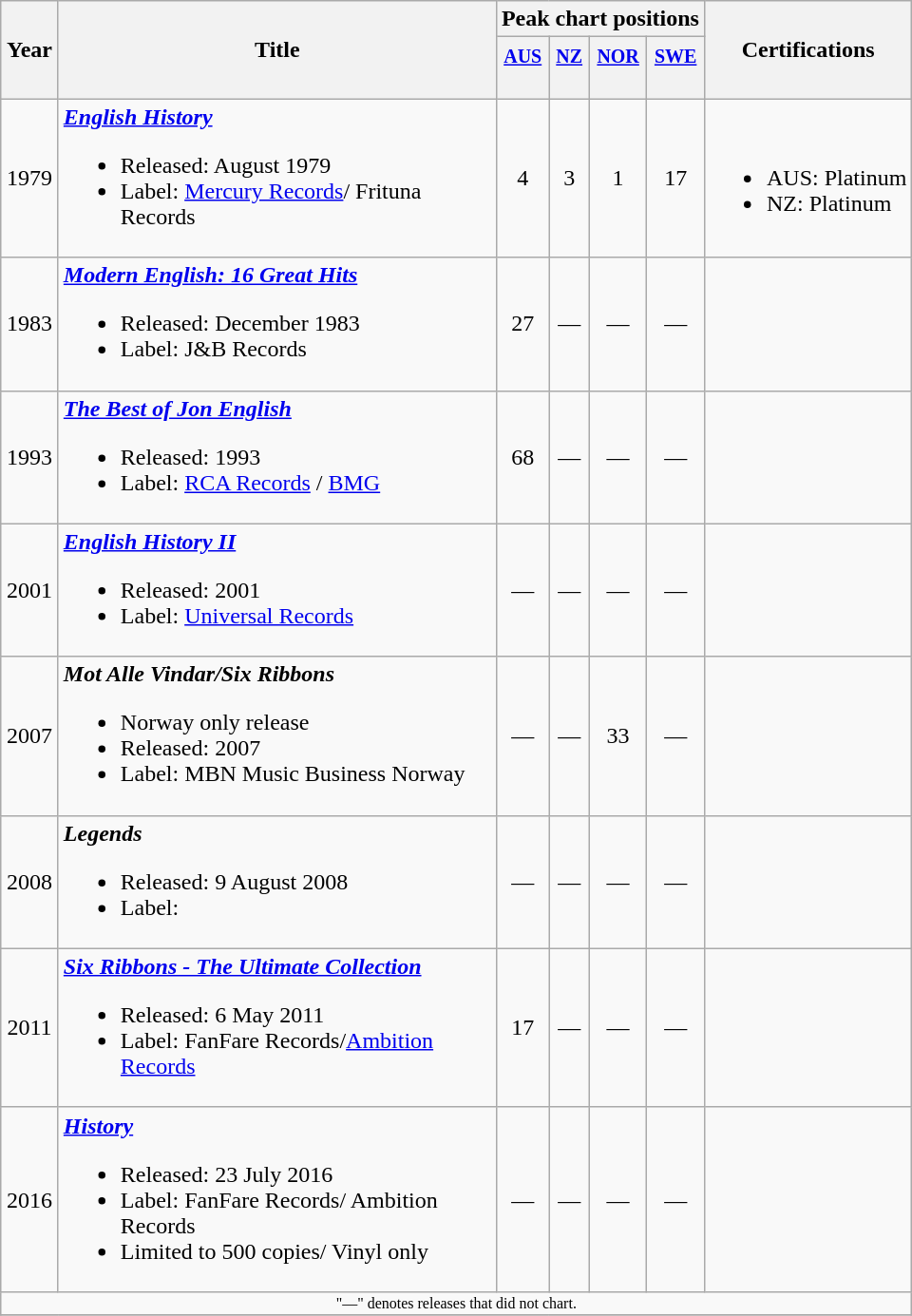<table class="wikitable">
<tr>
<th rowspan="2" width="33">Year</th>
<th rowspan="2" width="300">Title</th>
<th colspan="4">Peak chart positions</th>
<th rowspan="2">Certifications</th>
</tr>
<tr>
<th scope="col" style="text-align:center;"><small><a href='#'>AUS</a><br><br></small></th>
<th scope="col" style="text-align:center;"><small><a href='#'>NZ</a><br><br></small></th>
<th scope="col" style="text-align:center;"><small><a href='#'>NOR</a><br><br></small></th>
<th scope="col" style="text-align:center;"><small><a href='#'>SWE</a><br><br></small></th>
</tr>
<tr>
<td align="center">1979</td>
<td><strong><em><a href='#'>English History</a></em></strong><br><ul><li>Released: August 1979</li><li>Label: <a href='#'>Mercury Records</a>/ Frituna Records</li></ul></td>
<td align="center">4</td>
<td align="center">3</td>
<td align="center">1</td>
<td align="center">17</td>
<td><br><ul><li>AUS: Platinum</li><li>NZ: Platinum</li></ul></td>
</tr>
<tr>
<td align="center">1983</td>
<td><strong><em><a href='#'>Modern English: 16 Great Hits</a></em></strong><br><ul><li>Released: December 1983</li><li>Label: J&B Records</li></ul></td>
<td align="center">27</td>
<td align="center">—</td>
<td align="center">—</td>
<td align="center">—</td>
<td></td>
</tr>
<tr>
<td align="center">1993</td>
<td><strong><em><a href='#'>The Best of Jon English</a></em></strong><br><ul><li>Released: 1993</li><li>Label: <a href='#'>RCA Records</a> / <a href='#'>BMG</a></li></ul></td>
<td align="center">68</td>
<td align="center">—</td>
<td align="center">—</td>
<td align="center">—</td>
<td></td>
</tr>
<tr>
<td align="center">2001</td>
<td><strong><em><a href='#'>English History II</a></em></strong><br><ul><li>Released: 2001</li><li>Label: <a href='#'>Universal Records</a></li></ul></td>
<td align="center">—</td>
<td align="center">—</td>
<td align="center">—</td>
<td align="center">—</td>
<td></td>
</tr>
<tr>
<td align="center">2007</td>
<td><strong><em>Mot Alle Vindar/Six Ribbons</em></strong><br><ul><li>Norway only release</li><li>Released: 2007</li><li>Label: MBN Music Business Norway</li></ul></td>
<td align="center">—</td>
<td align="center">—</td>
<td align="center">33</td>
<td align="center">—</td>
<td></td>
</tr>
<tr>
<td align="center">2008</td>
<td><strong><em>Legends</em></strong><br><ul><li>Released: 9 August 2008</li><li>Label:</li></ul></td>
<td align="center">—</td>
<td align="center">—</td>
<td align="center">—</td>
<td align="center">—</td>
<td></td>
</tr>
<tr>
<td align="center">2011</td>
<td><strong><em><a href='#'>Six Ribbons - The Ultimate Collection</a></em></strong><br><ul><li>Released: 6 May 2011</li><li>Label: FanFare Records/<a href='#'>Ambition Records</a></li></ul></td>
<td align="center">17</td>
<td align="center">—</td>
<td align="center">—</td>
<td align="center">—</td>
<td></td>
</tr>
<tr>
<td align="center">2016</td>
<td><strong><em><a href='#'>History</a></em></strong><br><ul><li>Released: 23 July 2016</li><li>Label: FanFare Records/ Ambition Records</li><li>Limited to 500 copies/ Vinyl only</li></ul></td>
<td align="center">—</td>
<td align="center">—</td>
<td align="center">—</td>
<td align="center">—</td>
<td></td>
</tr>
<tr>
<td align="center" colspan="7" style="font-size: 8pt">"—" denotes releases that did not chart.</td>
</tr>
<tr>
</tr>
</table>
